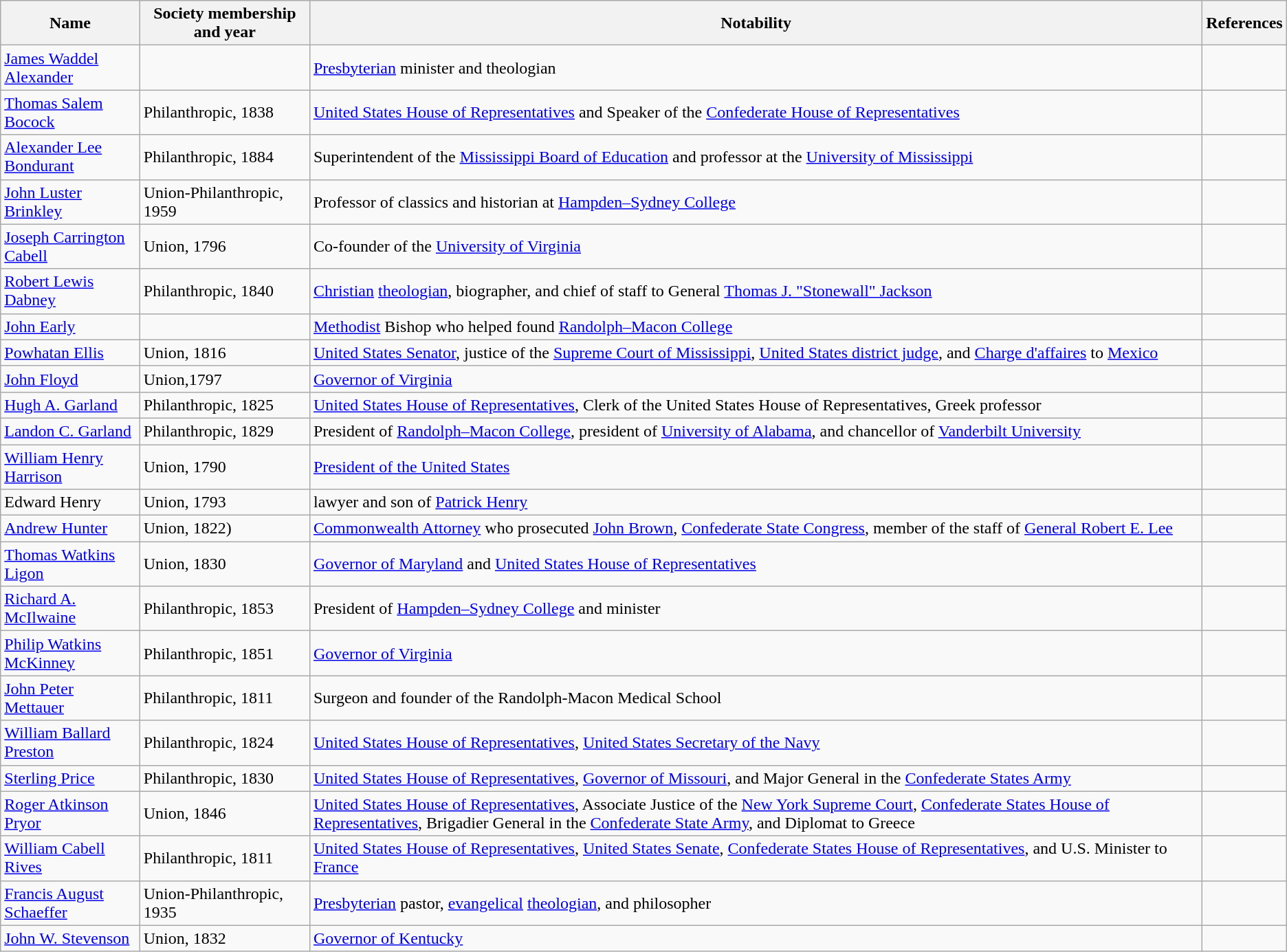<table class="wikitable sortable">
<tr>
<th>Name</th>
<th>Society membership and year</th>
<th>Notability</th>
<th>References</th>
</tr>
<tr>
<td><a href='#'>James Waddel Alexander</a></td>
<td></td>
<td><a href='#'>Presbyterian</a> minister and theologian</td>
<td></td>
</tr>
<tr>
<td><a href='#'>Thomas Salem Bocock</a></td>
<td>Philanthropic, 1838</td>
<td><a href='#'>United States House of Representatives</a> and Speaker of the <a href='#'>Confederate House of Representatives</a></td>
<td></td>
</tr>
<tr>
<td><a href='#'>Alexander Lee Bondurant</a></td>
<td>Philanthropic, 1884</td>
<td>Superintendent of the <a href='#'>Mississippi Board of Education</a> and professor at the <a href='#'>University of Mississippi</a></td>
<td></td>
</tr>
<tr>
<td><a href='#'>John Luster Brinkley</a></td>
<td>Union-Philanthropic, 1959</td>
<td>Professor of classics and historian at <a href='#'>Hampden–Sydney College</a></td>
<td></td>
</tr>
<tr>
<td><a href='#'>Joseph Carrington Cabell</a></td>
<td>Union, 1796</td>
<td>Co-founder of the <a href='#'>University of Virginia</a></td>
<td></td>
</tr>
<tr>
<td><a href='#'>Robert Lewis Dabney</a></td>
<td>Philanthropic, 1840</td>
<td><a href='#'>Christian</a> <a href='#'>theologian</a>, biographer, and chief of staff to General <a href='#'>Thomas J. "Stonewall" Jackson</a></td>
<td></td>
</tr>
<tr>
<td><a href='#'>John Early</a></td>
<td></td>
<td><a href='#'>Methodist</a> Bishop who helped found <a href='#'>Randolph–Macon College</a></td>
<td></td>
</tr>
<tr>
<td><a href='#'>Powhatan Ellis</a></td>
<td>Union, 1816</td>
<td><a href='#'>United States Senator</a>, justice of the <a href='#'>Supreme Court of Mississippi</a>, <a href='#'>United States district judge</a>, and <a href='#'>Charge d'affaires</a> to <a href='#'>Mexico</a></td>
<td></td>
</tr>
<tr>
<td><a href='#'>John Floyd</a></td>
<td>Union,1797</td>
<td><a href='#'>Governor of Virginia</a></td>
<td></td>
</tr>
<tr>
<td><a href='#'>Hugh A. Garland</a></td>
<td>Philanthropic, 1825</td>
<td><a href='#'>United States House of Representatives</a>, Clerk of the United States House of Representatives, Greek professor</td>
<td></td>
</tr>
<tr>
<td><a href='#'>Landon C. Garland</a></td>
<td>Philanthropic, 1829</td>
<td>President of <a href='#'>Randolph–Macon College</a>, president of <a href='#'>University of Alabama</a>, and chancellor of <a href='#'>Vanderbilt University</a></td>
<td></td>
</tr>
<tr>
<td><a href='#'>William Henry Harrison</a></td>
<td>Union, 1790</td>
<td><a href='#'>President of the United States</a></td>
<td></td>
</tr>
<tr>
<td>Edward Henry</td>
<td>Union, 1793</td>
<td>lawyer and son of <a href='#'>Patrick Henry</a></td>
<td></td>
</tr>
<tr>
<td><a href='#'>Andrew Hunter</a></td>
<td>Union, 1822)</td>
<td><a href='#'>Commonwealth Attorney</a> who prosecuted <a href='#'>John Brown</a>, <a href='#'>Confederate State Congress</a>, member of the staff of <a href='#'>General Robert E. Lee</a></td>
<td></td>
</tr>
<tr>
<td><a href='#'>Thomas Watkins Ligon</a></td>
<td>Union, 1830</td>
<td><a href='#'>Governor of Maryland</a> and <a href='#'>United States House of Representatives</a></td>
<td></td>
</tr>
<tr>
<td><a href='#'>Richard A. McIlwaine</a></td>
<td>Philanthropic, 1853</td>
<td>President of <a href='#'>Hampden–Sydney College</a> and minister</td>
<td></td>
</tr>
<tr>
<td><a href='#'>Philip Watkins McKinney</a></td>
<td>Philanthropic, 1851</td>
<td><a href='#'>Governor of Virginia</a></td>
<td></td>
</tr>
<tr>
<td><a href='#'>John Peter Mettauer</a></td>
<td>Philanthropic, 1811</td>
<td>Surgeon and founder of the Randolph-Macon Medical School</td>
<td></td>
</tr>
<tr>
<td><a href='#'>William Ballard Preston</a></td>
<td>Philanthropic, 1824</td>
<td><a href='#'>United States House of Representatives</a>, <a href='#'>United States Secretary of the Navy</a></td>
<td></td>
</tr>
<tr>
<td><a href='#'>Sterling Price</a></td>
<td>Philanthropic, 1830</td>
<td><a href='#'>United States House of Representatives</a>, <a href='#'>Governor of Missouri</a>, and Major General in the <a href='#'>Confederate States Army</a></td>
<td></td>
</tr>
<tr>
<td><a href='#'>Roger Atkinson Pryor</a></td>
<td>Union, 1846</td>
<td><a href='#'>United States House of Representatives</a>, Associate Justice of the <a href='#'>New York Supreme Court</a>, <a href='#'>Confederate States House of Representatives</a>, Brigadier General in the <a href='#'>Confederate State Army</a>, and Diplomat to Greece</td>
<td></td>
</tr>
<tr>
<td><a href='#'>William Cabell Rives</a></td>
<td>Philanthropic, 1811</td>
<td><a href='#'>United States House of Representatives</a>, <a href='#'>United States Senate</a>, <a href='#'>Confederate States House of Representatives</a>, and U.S. Minister to <a href='#'>France</a></td>
<td></td>
</tr>
<tr>
<td><a href='#'>Francis August Schaeffer</a></td>
<td>Union-Philanthropic, 1935</td>
<td><a href='#'>Presbyterian</a> pastor, <a href='#'>evangelical</a> <a href='#'>theologian</a>, and philosopher</td>
<td></td>
</tr>
<tr>
<td><a href='#'>John W. Stevenson</a></td>
<td>Union, 1832</td>
<td><a href='#'>Governor of Kentucky</a></td>
<td></td>
</tr>
</table>
